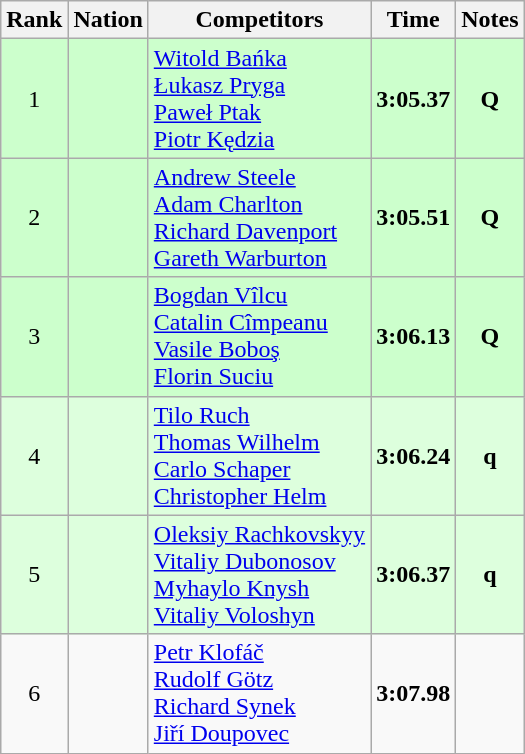<table class="wikitable sortable" style="text-align:center">
<tr>
<th>Rank</th>
<th>Nation</th>
<th>Competitors</th>
<th>Time</th>
<th>Notes</th>
</tr>
<tr bgcolor=ccffcc>
<td>1</td>
<td align=left></td>
<td align=left><a href='#'>Witold Bańka</a><br><a href='#'>Łukasz Pryga</a><br><a href='#'>Paweł Ptak</a><br><a href='#'>Piotr Kędzia</a></td>
<td><strong>3:05.37</strong></td>
<td><strong>Q</strong></td>
</tr>
<tr bgcolor=ccffcc>
<td>2</td>
<td align=left></td>
<td align=left><a href='#'>Andrew Steele</a><br><a href='#'>Adam Charlton</a><br><a href='#'>Richard Davenport</a><br><a href='#'>Gareth Warburton</a></td>
<td><strong>3:05.51</strong></td>
<td><strong>Q</strong></td>
</tr>
<tr bgcolor=ccffcc>
<td>3</td>
<td align=left></td>
<td align=left><a href='#'>Bogdan Vîlcu</a><br><a href='#'>Catalin Cîmpeanu</a><br><a href='#'>Vasile Boboş</a><br><a href='#'>Florin Suciu</a></td>
<td><strong>3:06.13</strong></td>
<td><strong>Q</strong></td>
</tr>
<tr bgcolor=ddffdd>
<td>4</td>
<td align=left></td>
<td align=left><a href='#'>Tilo Ruch</a><br><a href='#'>Thomas Wilhelm</a><br><a href='#'>Carlo Schaper</a><br><a href='#'>Christopher Helm</a></td>
<td><strong>3:06.24</strong></td>
<td><strong>q</strong></td>
</tr>
<tr bgcolor=ddffdd>
<td>5</td>
<td align=left></td>
<td align=left><a href='#'>Oleksiy Rachkovskyy</a><br><a href='#'>Vitaliy Dubonosov</a><br><a href='#'>Myhaylo Knysh</a><br><a href='#'>Vitaliy Voloshyn</a></td>
<td><strong>3:06.37</strong></td>
<td><strong>q</strong></td>
</tr>
<tr>
<td>6</td>
<td align=left></td>
<td align=left><a href='#'>Petr Klofáč</a><br><a href='#'>Rudolf Götz</a><br><a href='#'>Richard Synek</a><br><a href='#'>Jiří Doupovec</a></td>
<td><strong>3:07.98</strong></td>
<td></td>
</tr>
</table>
